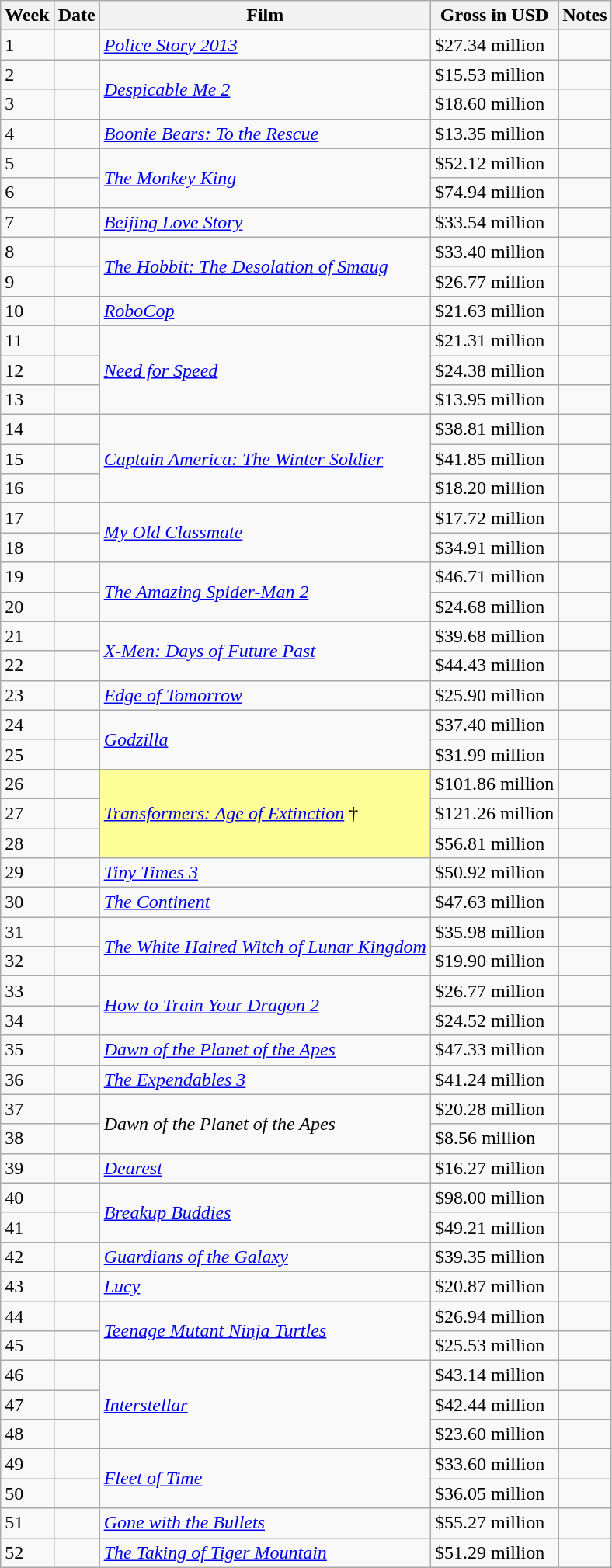<table class="wikitable sortable">
<tr>
<th>Week</th>
<th>Date</th>
<th>Film</th>
<th>Gross in USD</th>
<th>Notes</th>
</tr>
<tr>
<td>1</td>
<td></td>
<td><em><a href='#'>Police Story 2013</a></em></td>
<td>$27.34 million</td>
<td></td>
</tr>
<tr>
<td>2</td>
<td></td>
<td rowspan="2"><em><a href='#'>Despicable Me 2</a></em></td>
<td>$15.53 million</td>
<td></td>
</tr>
<tr>
<td>3</td>
<td></td>
<td>$18.60 million</td>
<td></td>
</tr>
<tr>
<td>4</td>
<td></td>
<td><em><a href='#'>Boonie Bears: To the Rescue</a></em></td>
<td>$13.35 million</td>
<td></td>
</tr>
<tr>
<td>5</td>
<td></td>
<td rowspan="2"><em><a href='#'>The Monkey King</a></em></td>
<td>$52.12 million</td>
<td></td>
</tr>
<tr>
<td>6</td>
<td></td>
<td>$74.94 million</td>
<td></td>
</tr>
<tr>
<td>7</td>
<td></td>
<td><em><a href='#'>Beijing Love Story</a></em></td>
<td>$33.54 million</td>
<td></td>
</tr>
<tr>
<td>8</td>
<td></td>
<td rowspan="2"><em><a href='#'>The Hobbit: The Desolation of Smaug</a></em></td>
<td>$33.40 million</td>
<td></td>
</tr>
<tr>
<td>9</td>
<td></td>
<td>$26.77 million</td>
<td></td>
</tr>
<tr>
<td>10</td>
<td></td>
<td><em><a href='#'>RoboCop</a></em></td>
<td>$21.63 million</td>
<td></td>
</tr>
<tr>
<td>11</td>
<td></td>
<td rowspan="3"><em><a href='#'>Need for Speed</a></em></td>
<td>$21.31 million</td>
<td></td>
</tr>
<tr>
<td>12</td>
<td></td>
<td>$24.38 million</td>
<td></td>
</tr>
<tr>
<td>13</td>
<td></td>
<td>$13.95 million</td>
<td></td>
</tr>
<tr>
<td>14</td>
<td></td>
<td rowspan="3"><em><a href='#'>Captain America: The Winter Soldier</a></em></td>
<td>$38.81 million</td>
<td></td>
</tr>
<tr>
<td>15</td>
<td></td>
<td>$41.85 million</td>
<td></td>
</tr>
<tr>
<td>16</td>
<td></td>
<td>$18.20 million</td>
<td></td>
</tr>
<tr>
<td>17</td>
<td></td>
<td rowspan="2"><em><a href='#'>My Old Classmate</a></em></td>
<td>$17.72 million</td>
<td></td>
</tr>
<tr>
<td>18</td>
<td></td>
<td>$34.91 million</td>
<td></td>
</tr>
<tr>
<td>19</td>
<td></td>
<td rowspan="2"><em><a href='#'>The Amazing Spider-Man 2</a></em></td>
<td>$46.71 million</td>
<td></td>
</tr>
<tr>
<td>20</td>
<td></td>
<td>$24.68 million</td>
<td></td>
</tr>
<tr>
<td>21</td>
<td></td>
<td rowspan="2"><em><a href='#'>X-Men: Days of Future Past</a></em></td>
<td>$39.68 million</td>
<td></td>
</tr>
<tr>
<td>22</td>
<td></td>
<td>$44.43 million</td>
<td></td>
</tr>
<tr>
<td>23</td>
<td></td>
<td><em><a href='#'>Edge of Tomorrow</a></em></td>
<td>$25.90 million</td>
<td></td>
</tr>
<tr>
<td>24</td>
<td></td>
<td rowspan="2"><em><a href='#'>Godzilla</a></em></td>
<td>$37.40 million</td>
<td></td>
</tr>
<tr>
<td>25</td>
<td></td>
<td>$31.99 million</td>
<td></td>
</tr>
<tr>
<td>26</td>
<td></td>
<td rowspan="3" style="background-color:#FFFF99"><em><a href='#'>Transformers: Age of Extinction</a></em> †</td>
<td>$101.86 million</td>
<td></td>
</tr>
<tr>
<td>27</td>
<td></td>
<td>$121.26 million</td>
<td></td>
</tr>
<tr>
<td>28</td>
<td></td>
<td>$56.81 million</td>
<td></td>
</tr>
<tr>
<td>29</td>
<td></td>
<td><em><a href='#'>Tiny Times 3</a></em></td>
<td>$50.92 million</td>
<td></td>
</tr>
<tr>
<td>30</td>
<td></td>
<td><em><a href='#'>The Continent</a></em></td>
<td>$47.63 million</td>
<td></td>
</tr>
<tr>
<td>31</td>
<td></td>
<td rowspan="2"><em><a href='#'>The White Haired Witch of Lunar Kingdom</a></em></td>
<td>$35.98 million</td>
<td></td>
</tr>
<tr>
<td>32</td>
<td></td>
<td>$19.90 million</td>
<td></td>
</tr>
<tr>
<td>33</td>
<td></td>
<td rowspan="2"><em><a href='#'>How to Train Your Dragon 2</a></em></td>
<td>$26.77 million</td>
<td></td>
</tr>
<tr>
<td>34</td>
<td></td>
<td>$24.52 million</td>
<td></td>
</tr>
<tr>
<td>35</td>
<td></td>
<td><em><a href='#'>Dawn of the Planet of the Apes</a></em></td>
<td>$47.33 million</td>
<td></td>
</tr>
<tr>
<td>36</td>
<td></td>
<td><em><a href='#'>The Expendables 3</a></em></td>
<td>$41.24 million</td>
<td></td>
</tr>
<tr>
<td>37</td>
<td></td>
<td rowspan="2"><em>Dawn of the Planet of the Apes</em></td>
<td>$20.28 million</td>
<td></td>
</tr>
<tr>
<td>38</td>
<td></td>
<td>$8.56 million</td>
<td></td>
</tr>
<tr>
<td>39</td>
<td></td>
<td><em><a href='#'>Dearest</a></em></td>
<td>$16.27 million</td>
<td></td>
</tr>
<tr>
<td>40</td>
<td></td>
<td rowspan="2"><em><a href='#'>Breakup Buddies</a></em></td>
<td>$98.00 million</td>
<td></td>
</tr>
<tr>
<td>41</td>
<td></td>
<td>$49.21 million</td>
<td></td>
</tr>
<tr>
<td>42</td>
<td></td>
<td><em><a href='#'>Guardians of the Galaxy</a></em></td>
<td>$39.35 million</td>
<td></td>
</tr>
<tr>
<td>43</td>
<td></td>
<td><em><a href='#'>Lucy</a></em></td>
<td>$20.87 million</td>
<td></td>
</tr>
<tr>
<td>44</td>
<td></td>
<td rowspan="2"><em><a href='#'>Teenage Mutant Ninja Turtles</a></em></td>
<td>$26.94 million</td>
<td></td>
</tr>
<tr>
<td>45</td>
<td></td>
<td>$25.53 million</td>
<td></td>
</tr>
<tr>
<td>46</td>
<td></td>
<td rowspan="3"><em><a href='#'>Interstellar</a></em></td>
<td>$43.14 million</td>
<td></td>
</tr>
<tr>
<td>47</td>
<td></td>
<td>$42.44 million</td>
<td></td>
</tr>
<tr>
<td>48</td>
<td></td>
<td>$23.60 million</td>
<td></td>
</tr>
<tr>
<td>49</td>
<td></td>
<td rowspan="2"><em><a href='#'>Fleet of Time</a></em></td>
<td>$33.60 million</td>
<td></td>
</tr>
<tr>
<td>50</td>
<td></td>
<td>$36.05 million</td>
<td></td>
</tr>
<tr>
<td>51</td>
<td></td>
<td><em><a href='#'>Gone with the Bullets</a></em></td>
<td>$55.27 million</td>
<td></td>
</tr>
<tr>
<td>52</td>
<td></td>
<td><em><a href='#'>The Taking of Tiger Mountain</a></em></td>
<td>$51.29 million</td>
<td></td>
</tr>
</table>
